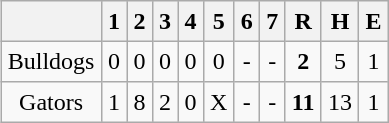<table align = right border="2" cellpadding="4" cellspacing="0" style="margin: 1em 1em 1em 1em; background: #F9F9F9; border: 1px #aaa solid; border-collapse: collapse;">
<tr align=center style="background: #F2F2F2;">
<th></th>
<th>1</th>
<th>2</th>
<th>3</th>
<th>4</th>
<th>5</th>
<th>6</th>
<th>7</th>
<th>R</th>
<th>H</th>
<th>E</th>
</tr>
<tr align=center>
<td>Bulldogs</td>
<td>0</td>
<td>0</td>
<td>0</td>
<td>0</td>
<td>0</td>
<td>-</td>
<td>-</td>
<td><strong>2</strong></td>
<td>5</td>
<td>1</td>
</tr>
<tr align=center>
<td>Gators</td>
<td>1</td>
<td>8</td>
<td>2</td>
<td>0</td>
<td>X</td>
<td>-</td>
<td>-</td>
<td><strong>11</strong></td>
<td>13</td>
<td>1</td>
</tr>
</table>
